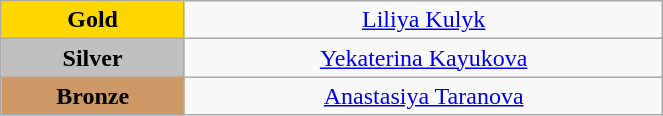<table class="wikitable" style="text-align:center; " width="35%">
<tr>
<td bgcolor="gold"><strong>Gold</strong></td>
<td><a href='#'>Liliya Kulyk</a><br>  <small><em></em></small></td>
</tr>
<tr>
<td bgcolor="silver"><strong>Silver</strong></td>
<td><a href='#'>Yekaterina Kayukova</a><br>  <small><em></em></small></td>
</tr>
<tr>
<td bgcolor="CC9966"><strong>Bronze</strong></td>
<td><a href='#'>Anastasiya Taranova</a><br>  <small><em></em></small></td>
</tr>
</table>
